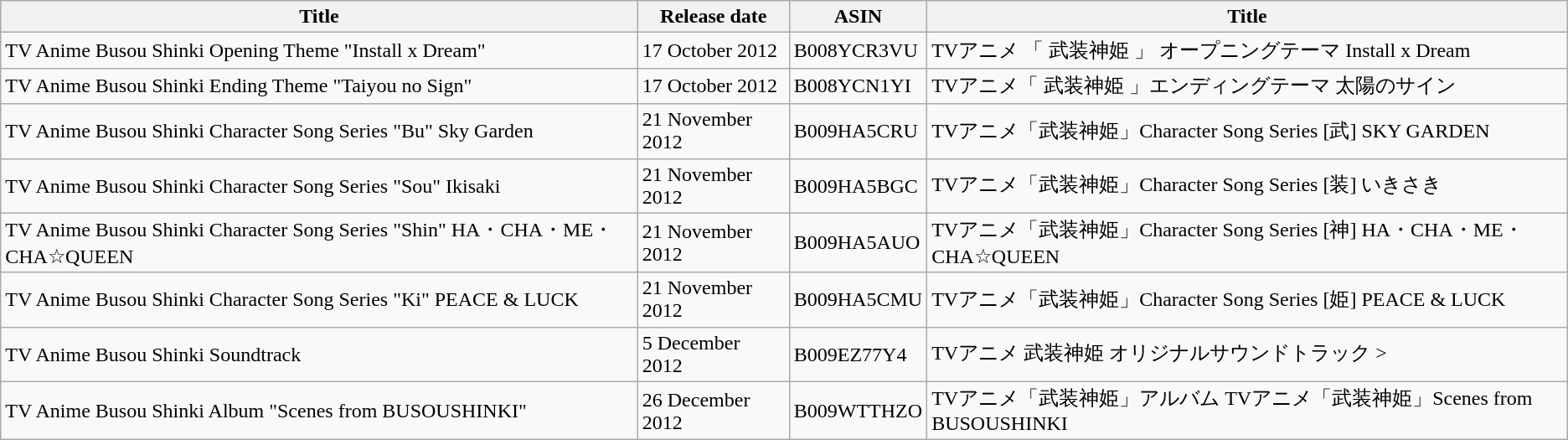<table class="wikitable sortable">
<tr>
<th>Title</th>
<th>Release date</th>
<th>ASIN</th>
<th>Title</th>
</tr>
<tr>
<td>TV Anime Busou Shinki Opening Theme "Install x Dream"</td>
<td>17 October 2012</td>
<td>B008YCR3VU</td>
<td>TVアニメ 「 武装神姫 」 オープニングテーマ Install x Dream</td>
</tr>
<tr>
<td>TV Anime Busou Shinki Ending Theme "Taiyou no Sign"</td>
<td>17 October 2012</td>
<td>B008YCN1YI</td>
<td>TVアニメ「 武装神姫 」エンディングテーマ 太陽のサイン</td>
</tr>
<tr>
<td>TV Anime Busou Shinki Character Song Series "Bu" Sky Garden</td>
<td>21 November 2012</td>
<td>B009HA5CRU</td>
<td>TVアニメ「武装神姫」Character Song Series [武] SKY GARDEN</td>
</tr>
<tr>
<td>TV Anime Busou Shinki Character Song Series "Sou" Ikisaki</td>
<td>21 November 2012</td>
<td>B009HA5BGC</td>
<td>TVアニメ「武装神姫」Character Song Series [装] いきさき</td>
</tr>
<tr>
<td>TV Anime Busou Shinki Character Song Series "Shin" HA・CHA・ME・CHA☆QUEEN</td>
<td>21 November 2012</td>
<td>B009HA5AUO</td>
<td>TVアニメ「武装神姫」Character Song Series [神] HA・CHA・ME・CHA☆QUEEN</td>
</tr>
<tr>
<td>TV Anime Busou Shinki Character Song Series "Ki" PEACE & LUCK</td>
<td>21 November 2012</td>
<td>B009HA5CMU</td>
<td>TVアニメ「武装神姫」Character Song Series [姫] PEACE & LUCK</td>
</tr>
<tr>
<td>TV Anime Busou Shinki Soundtrack</td>
<td>5 December 2012</td>
<td>B009EZ77Y4</td>
<td>TVアニメ 武装神姫 オリジナルサウンドトラック ></td>
</tr>
<tr>
<td>TV Anime Busou Shinki Album "Scenes from BUSOUSHINKI"</td>
<td>26 December 2012</td>
<td>B009WTTHZO</td>
<td>TVアニメ「武装神姫」アルバム TVアニメ「武装神姫」Scenes from BUSOUSHINKI</td>
</tr>
</table>
